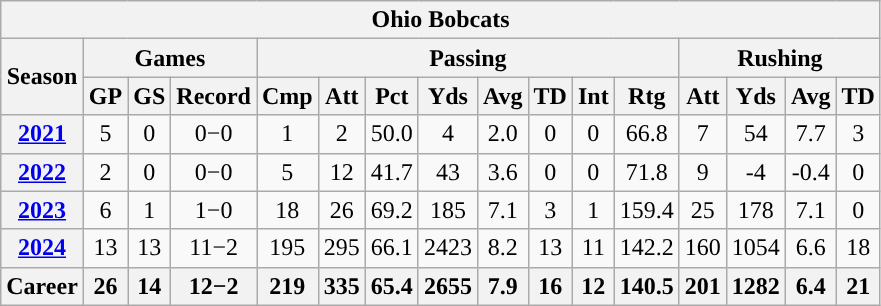<table class="wikitable" style="text-align:center;">
<tr>
<th colspan="16">Ohio Bobcats</th>
</tr>
<tr>
<th rowspan="2">Season</th>
<th colspan="3">Games</th>
<th colspan="8">Passing</th>
<th colspan="5">Rushing</th>
</tr>
<tr>
<th>GP</th>
<th>GS</th>
<th>Record</th>
<th>Cmp</th>
<th>Att</th>
<th>Pct</th>
<th>Yds</th>
<th>Avg</th>
<th>TD</th>
<th>Int</th>
<th>Rtg</th>
<th>Att</th>
<th>Yds</th>
<th>Avg</th>
<th>TD</th>
</tr>
<tr>
<th><a href='#'>2021</a></th>
<td>5</td>
<td>0</td>
<td>0−0</td>
<td>1</td>
<td>2</td>
<td>50.0</td>
<td>4</td>
<td>2.0</td>
<td>0</td>
<td>0</td>
<td>66.8</td>
<td>7</td>
<td>54</td>
<td>7.7</td>
<td>3</td>
</tr>
<tr>
<th><a href='#'>2022</a></th>
<td>2</td>
<td>0</td>
<td>0−0</td>
<td>5</td>
<td>12</td>
<td>41.7</td>
<td>43</td>
<td>3.6</td>
<td>0</td>
<td>0</td>
<td>71.8</td>
<td>9</td>
<td>-4</td>
<td>-0.4</td>
<td>0</td>
</tr>
<tr>
<th><a href='#'>2023</a></th>
<td>6</td>
<td>1</td>
<td>1−0</td>
<td>18</td>
<td>26</td>
<td>69.2</td>
<td>185</td>
<td>7.1</td>
<td>3</td>
<td>1</td>
<td>159.4</td>
<td>25</td>
<td>178</td>
<td>7.1</td>
<td>0</td>
</tr>
<tr>
<th><a href='#'>2024</a></th>
<td>13</td>
<td>13</td>
<td>11−2</td>
<td>195</td>
<td>295</td>
<td>66.1</td>
<td>2423</td>
<td>8.2</td>
<td>13</td>
<td>11</td>
<td>142.2</td>
<td>160</td>
<td>1054</td>
<td>6.6</td>
<td>18</td>
</tr>
<tr>
<th>Career</th>
<th>26</th>
<th>14</th>
<th>12−2</th>
<th>219</th>
<th>335</th>
<th>65.4</th>
<th>2655</th>
<th>7.9</th>
<th>16</th>
<th>12</th>
<th>140.5</th>
<th>201</th>
<th>1282</th>
<th>6.4</th>
<th>21</th>
</tr>
</table>
